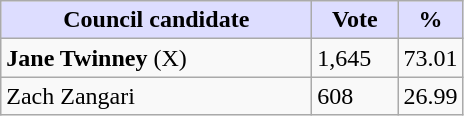<table class="wikitable">
<tr>
<th style="background:#ddf; width:200px;">Council candidate</th>
<th style="background:#ddf; width:50px;">Vote</th>
<th style="background:#ddf; width:30px;">%</th>
</tr>
<tr>
<td><strong>Jane Twinney</strong> (X)</td>
<td>1,645</td>
<td>73.01</td>
</tr>
<tr>
<td>Zach Zangari</td>
<td>608</td>
<td>26.99</td>
</tr>
</table>
